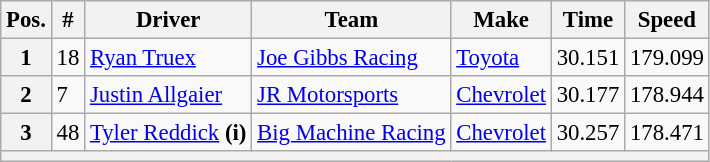<table class="wikitable" style="font-size:95%">
<tr>
<th>Pos.</th>
<th>#</th>
<th>Driver</th>
<th>Team</th>
<th>Make</th>
<th>Time</th>
<th>Speed</th>
</tr>
<tr>
<th>1</th>
<td>18</td>
<td><a href='#'>Ryan Truex</a></td>
<td><a href='#'>Joe Gibbs Racing</a></td>
<td><a href='#'>Toyota</a></td>
<td>30.151</td>
<td>179.099</td>
</tr>
<tr>
<th>2</th>
<td>7</td>
<td><a href='#'>Justin Allgaier</a></td>
<td><a href='#'>JR Motorsports</a></td>
<td><a href='#'>Chevrolet</a></td>
<td>30.177</td>
<td>178.944</td>
</tr>
<tr>
<th>3</th>
<td>48</td>
<td><a href='#'>Tyler Reddick</a> <strong>(i)</strong></td>
<td><a href='#'>Big Machine Racing</a></td>
<td><a href='#'>Chevrolet</a></td>
<td>30.257</td>
<td>178.471</td>
</tr>
<tr>
<th colspan="7"></th>
</tr>
</table>
